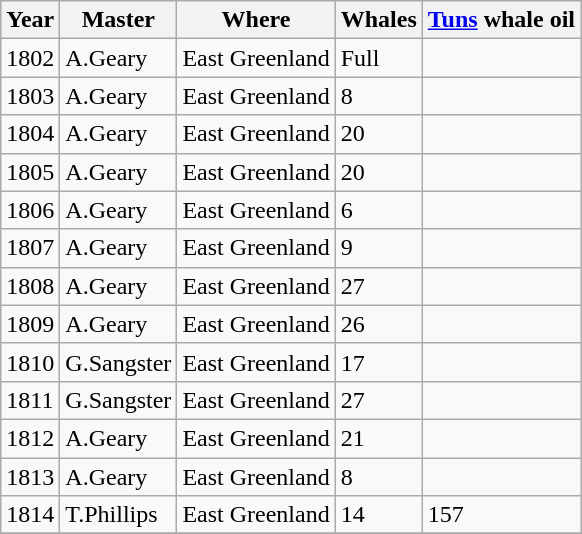<table class="sortable wikitable">
<tr>
<th>Year</th>
<th>Master</th>
<th>Where</th>
<th>Whales</th>
<th><a href='#'>Tuns</a> whale oil</th>
</tr>
<tr>
<td>1802</td>
<td>A.Geary</td>
<td>East Greenland</td>
<td>Full</td>
<td></td>
</tr>
<tr>
<td>1803</td>
<td>A.Geary</td>
<td>East Greenland</td>
<td>8</td>
<td></td>
</tr>
<tr>
<td>1804</td>
<td>A.Geary</td>
<td>East Greenland</td>
<td>20</td>
<td></td>
</tr>
<tr>
<td>1805</td>
<td>A.Geary</td>
<td>East Greenland</td>
<td>20</td>
<td></td>
</tr>
<tr>
<td>1806</td>
<td>A.Geary</td>
<td>East Greenland</td>
<td>6</td>
<td></td>
</tr>
<tr>
<td>1807</td>
<td>A.Geary</td>
<td>East Greenland</td>
<td>9</td>
<td></td>
</tr>
<tr>
<td>1808</td>
<td>A.Geary</td>
<td>East Greenland</td>
<td>27</td>
<td></td>
</tr>
<tr>
<td>1809</td>
<td>A.Geary</td>
<td>East Greenland</td>
<td>26</td>
<td></td>
</tr>
<tr>
<td>1810</td>
<td>G.Sangster</td>
<td>East Greenland</td>
<td>17</td>
<td></td>
</tr>
<tr>
<td>1811</td>
<td>G.Sangster</td>
<td>East Greenland</td>
<td>27</td>
<td></td>
</tr>
<tr>
<td>1812</td>
<td>A.Geary</td>
<td>East Greenland</td>
<td>21</td>
<td></td>
</tr>
<tr>
<td>1813</td>
<td>A.Geary</td>
<td>East Greenland</td>
<td>8</td>
<td></td>
</tr>
<tr>
<td>1814</td>
<td>T.Phillips</td>
<td>East Greenland</td>
<td>14</td>
<td>157</td>
</tr>
<tr>
</tr>
</table>
